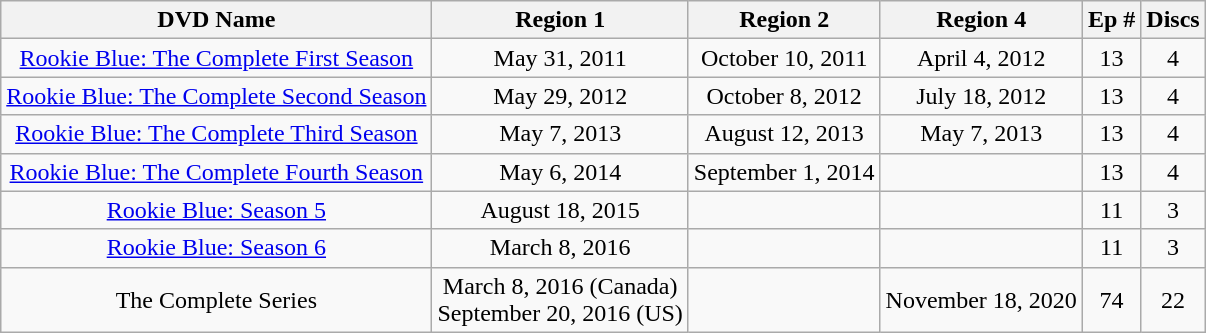<table class="wikitable" style="text-align:center;">
<tr>
<th>DVD Name</th>
<th>Region 1</th>
<th>Region 2</th>
<th>Region 4</th>
<th>Ep #</th>
<th>Discs</th>
</tr>
<tr>
<td><a href='#'>Rookie Blue: The Complete First Season</a></td>
<td>May 31, 2011</td>
<td>October 10, 2011</td>
<td>April 4, 2012</td>
<td>13</td>
<td>4</td>
</tr>
<tr>
<td><a href='#'>Rookie Blue: The Complete Second Season</a></td>
<td>May 29, 2012</td>
<td>October 8, 2012</td>
<td>July 18, 2012</td>
<td>13</td>
<td>4</td>
</tr>
<tr>
<td><a href='#'>Rookie Blue: The Complete Third Season</a></td>
<td>May 7, 2013</td>
<td>August 12, 2013</td>
<td>May 7, 2013</td>
<td>13</td>
<td>4</td>
</tr>
<tr>
<td><a href='#'>Rookie Blue: The Complete Fourth Season</a></td>
<td>May 6, 2014</td>
<td>September 1, 2014</td>
<td></td>
<td>13</td>
<td>4</td>
</tr>
<tr>
<td><a href='#'>Rookie Blue: Season 5</a></td>
<td>August 18, 2015</td>
<td></td>
<td></td>
<td>11</td>
<td>3</td>
</tr>
<tr>
<td><a href='#'>Rookie Blue: Season 6</a></td>
<td>March 8, 2016</td>
<td></td>
<td></td>
<td>11</td>
<td>3</td>
</tr>
<tr>
<td>The Complete Series</td>
<td>March 8, 2016 (Canada)<br>September 20, 2016 (US)</td>
<td></td>
<td>November 18, 2020</td>
<td>74</td>
<td>22</td>
</tr>
</table>
